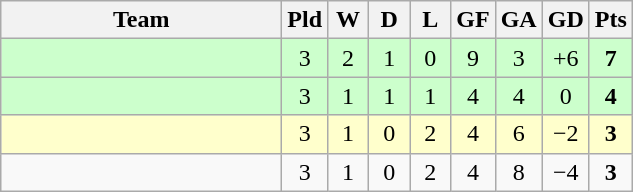<table class="wikitable" style="text-align:center;">
<tr>
<th width=180>Team</th>
<th width=20>Pld</th>
<th width=20>W</th>
<th width=20>D</th>
<th width=20>L</th>
<th width=20>GF</th>
<th width=20>GA</th>
<th width=20>GD</th>
<th width=20>Pts</th>
</tr>
<tr bgcolor="ccffcc">
<td align="left"><em></em></td>
<td>3</td>
<td>2</td>
<td>1</td>
<td>0</td>
<td>9</td>
<td>3</td>
<td>+6</td>
<td><strong>7</strong></td>
</tr>
<tr bgcolor="ccffcc">
<td align="left"></td>
<td>3</td>
<td>1</td>
<td>1</td>
<td>1</td>
<td>4</td>
<td>4</td>
<td>0</td>
<td><strong>4</strong></td>
</tr>
<tr bgcolor="ffffcc">
<td align="left"></td>
<td>3</td>
<td>1</td>
<td>0</td>
<td>2</td>
<td>4</td>
<td>6</td>
<td>−2</td>
<td><strong>3</strong></td>
</tr>
<tr>
<td align="left"></td>
<td>3</td>
<td>1</td>
<td>0</td>
<td>2</td>
<td>4</td>
<td>8</td>
<td>−4</td>
<td><strong>3</strong></td>
</tr>
</table>
